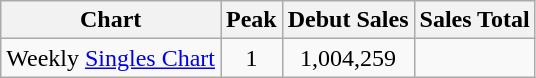<table class="wikitable">
<tr>
<th style="text-align:center;">Chart</th>
<th style="text-align:center;">Peak</th>
<th style="text-align:center;">Debut Sales</th>
<th style="text-align:center;">Sales Total</th>
</tr>
<tr>
<td align="left">Weekly <a href='#'>Singles Chart</a></td>
<td style="text-align:center;">1</td>
<td style="text-align:center;">1,004,259</td>
<td style="text-align:center;"></td>
</tr>
</table>
